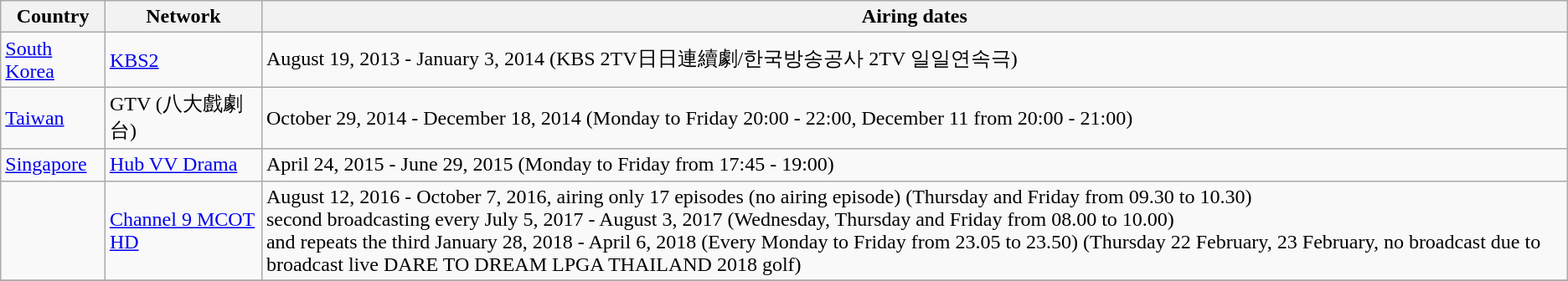<table class="wikitable">
<tr>
<th>Country</th>
<th>Network</th>
<th>Airing dates</th>
</tr>
<tr>
<td> <a href='#'>South Korea</a></td>
<td><a href='#'>KBS2</a></td>
<td>August 19, 2013 - January 3, 2014 (KBS 2TV日日連續劇/한국방송공사 2TV 일일연속극)</td>
</tr>
<tr>
<td> <a href='#'>Taiwan</a></td>
<td>GTV (八大戲劇台)</td>
<td>October 29, 2014 - December 18, 2014 (Monday to Friday 20:00 - 22:00, December 11 from 20:00 - 21:00)</td>
</tr>
<tr>
<td> <a href='#'>Singapore</a></td>
<td><a href='#'>Hub VV Drama</a></td>
<td>April 24, 2015 - June 29, 2015 (Monday to Friday from 17:45 - 19:00)</td>
</tr>
<tr>
<td></td>
<td><a href='#'>Channel 9 MCOT HD</a></td>
<td>August 12, 2016 - October 7, 2016, airing only 17 episodes (no airing episode) (Thursday and Friday from 09.30 to 10.30)<br>second broadcasting every July 5, 2017 - August 3, 2017 (Wednesday, Thursday and Friday from 08.00 to 10.00)<br>and repeats the third January 28, 2018 - April 6, 2018 (Every Monday to Friday from 23.05 to 23.50) (Thursday 22 February, 23 February, no broadcast due to broadcast live DARE TO DREAM LPGA THAILAND 2018 golf)</td>
</tr>
<tr>
</tr>
</table>
